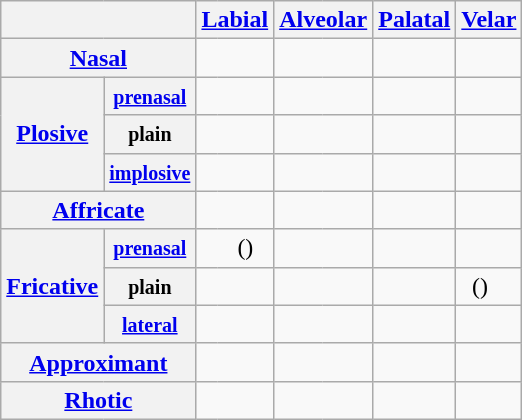<table class=wikitable style=text-align:center>
<tr>
<th colspan=2></th>
<th colspan=2><a href='#'>Labial</a></th>
<th colspan=2><a href='#'>Alveolar</a></th>
<th colspan=2><a href='#'>Palatal</a></th>
<th colspan=2><a href='#'>Velar</a></th>
</tr>
<tr>
<th colspan=2><a href='#'>Nasal</a></th>
<td style=border-right:0></td>
<td style=border-left:0></td>
<td style=border-right:0></td>
<td style=border-left:0></td>
<td colspan=2></td>
<td style=border-right:0></td>
<td style=border-left:0></td>
</tr>
<tr>
<th rowspan=3><a href='#'>Plosive</a></th>
<th><small><a href='#'>prenasal</a></small></th>
<td style=border-right:0></td>
<td style=border-left:0></td>
<td style=border-right:0></td>
<td style=border-left:0></td>
<td colspan=2></td>
<td style=border-right:0></td>
<td style=border-left:0></td>
</tr>
<tr>
<th><small>plain</small></th>
<td style=border-right:0></td>
<td style=border-left:0></td>
<td style=border-right:0></td>
<td style=border-left:0></td>
<td colspan=2></td>
<td style=border-right:0></td>
<td style=border-left:0></td>
</tr>
<tr>
<th><small><a href='#'>implosive</a></small></th>
<td style=border-right:0></td>
<td style=border-left:0></td>
<td style=border-right:0></td>
<td style=border-left:0></td>
<td colspan=2></td>
<td colspan=2></td>
</tr>
<tr>
<th colspan=2><a href='#'>Affricate</a></th>
<td colspan=2></td>
<td style=border-right:0></td>
<td style=border-left:0></td>
<td style=border-right:0></td>
<td style=border-left:0></td>
<td colspan=2></td>
</tr>
<tr>
<th rowspan=3><a href='#'>Fricative</a></th>
<th><small><a href='#'>prenasal</a></small></th>
<td style=border-right:0></td>
<td style=border-left:0>()</td>
<td style=border-right:0></td>
<td style=border-left:0></td>
<td style=border-right:0></td>
<td style=border-left:0></td>
<td colspan=2></td>
</tr>
<tr>
<th><small>plain</small></th>
<td style=border-right:0></td>
<td style=border-left:0></td>
<td style=border-right:0></td>
<td style=border-left:0></td>
<td style=border-right:0></td>
<td style=border-left:0></td>
<td style=border-right:0>()</td>
<td style=border-left:0></td>
</tr>
<tr>
<th><small><a href='#'>lateral</a></small></th>
<td colspan=2></td>
<td style=border-right:0></td>
<td style=border-left:0></td>
<td colspan=2></td>
<td colspan=2></td>
</tr>
<tr>
<th colspan=2><a href='#'>Approximant</a></th>
<td style=border-right:0></td>
<td style=border-left:0></td>
<td style=border-right:0></td>
<td style=border-left:0></td>
<td style=border-right:0></td>
<td style=border-left:0></td>
<td colspan=2></td>
</tr>
<tr>
<th colspan=2><a href='#'>Rhotic</a></th>
<td colspan=2></td>
<td style=border-right:0></td>
<td style=border-left:0></td>
<td colspan=2></td>
<td colspan=2></td>
</tr>
</table>
